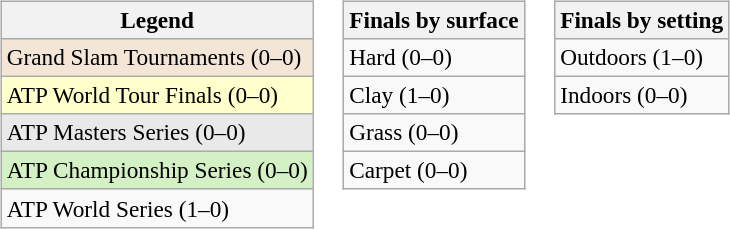<table>
<tr valign=top>
<td><br><table class=wikitable style=font-size:97%>
<tr>
<th>Legend</th>
</tr>
<tr style="background:#f3e6d7;">
<td>Grand Slam Tournaments (0–0)</td>
</tr>
<tr style="background:#ffc;">
<td>ATP World Tour Finals (0–0)</td>
</tr>
<tr style="background:#e9e9e9;">
<td>ATP Masters Series (0–0)</td>
</tr>
<tr style="background:#d4f1c5;">
<td>ATP Championship Series (0–0)</td>
</tr>
<tr>
<td>ATP World Series (1–0)</td>
</tr>
</table>
</td>
<td><br><table class=wikitable style=font-size:97%>
<tr>
<th>Finals by surface</th>
</tr>
<tr>
<td>Hard (0–0)</td>
</tr>
<tr>
<td>Clay (1–0)</td>
</tr>
<tr>
<td>Grass (0–0)</td>
</tr>
<tr>
<td>Carpet (0–0)</td>
</tr>
</table>
</td>
<td><br><table class=wikitable style=font-size:97%>
<tr>
<th>Finals by setting</th>
</tr>
<tr>
<td>Outdoors (1–0)</td>
</tr>
<tr>
<td>Indoors (0–0)</td>
</tr>
</table>
</td>
</tr>
</table>
